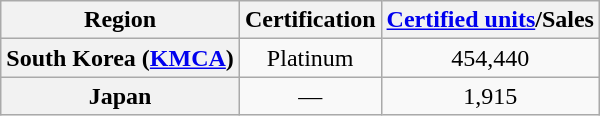<table class="wikitable sortable plainrowheaders" style="text-align:center">
<tr>
<th>Region</th>
<th>Certification</th>
<th><a href='#'>Certified units</a>/Sales</th>
</tr>
<tr>
<th scope="row">South Korea (<a href='#'>KMCA</a>)</th>
<td align="center">Platinum</td>
<td align="center">454,440</td>
</tr>
<tr>
<th scope="row">Japan</th>
<td align="center">—</td>
<td align="center">1,915</td>
</tr>
</table>
